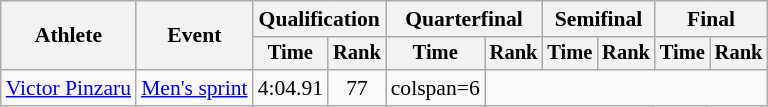<table class="wikitable" style="font-size:90%">
<tr>
<th rowspan="2">Athlete</th>
<th rowspan="2">Event</th>
<th colspan="2">Qualification</th>
<th colspan="2">Quarterfinal</th>
<th colspan="2">Semifinal</th>
<th colspan="2">Final</th>
</tr>
<tr style="font-size:95%">
<th>Time</th>
<th>Rank</th>
<th>Time</th>
<th>Rank</th>
<th>Time</th>
<th>Rank</th>
<th>Time</th>
<th>Rank</th>
</tr>
<tr align=center>
<td align=left><a href='#'>Victor Pinzaru</a></td>
<td align=left><a href='#'>Men's sprint</a></td>
<td>4:04.91</td>
<td>77</td>
<td>colspan=6 </td>
</tr>
</table>
